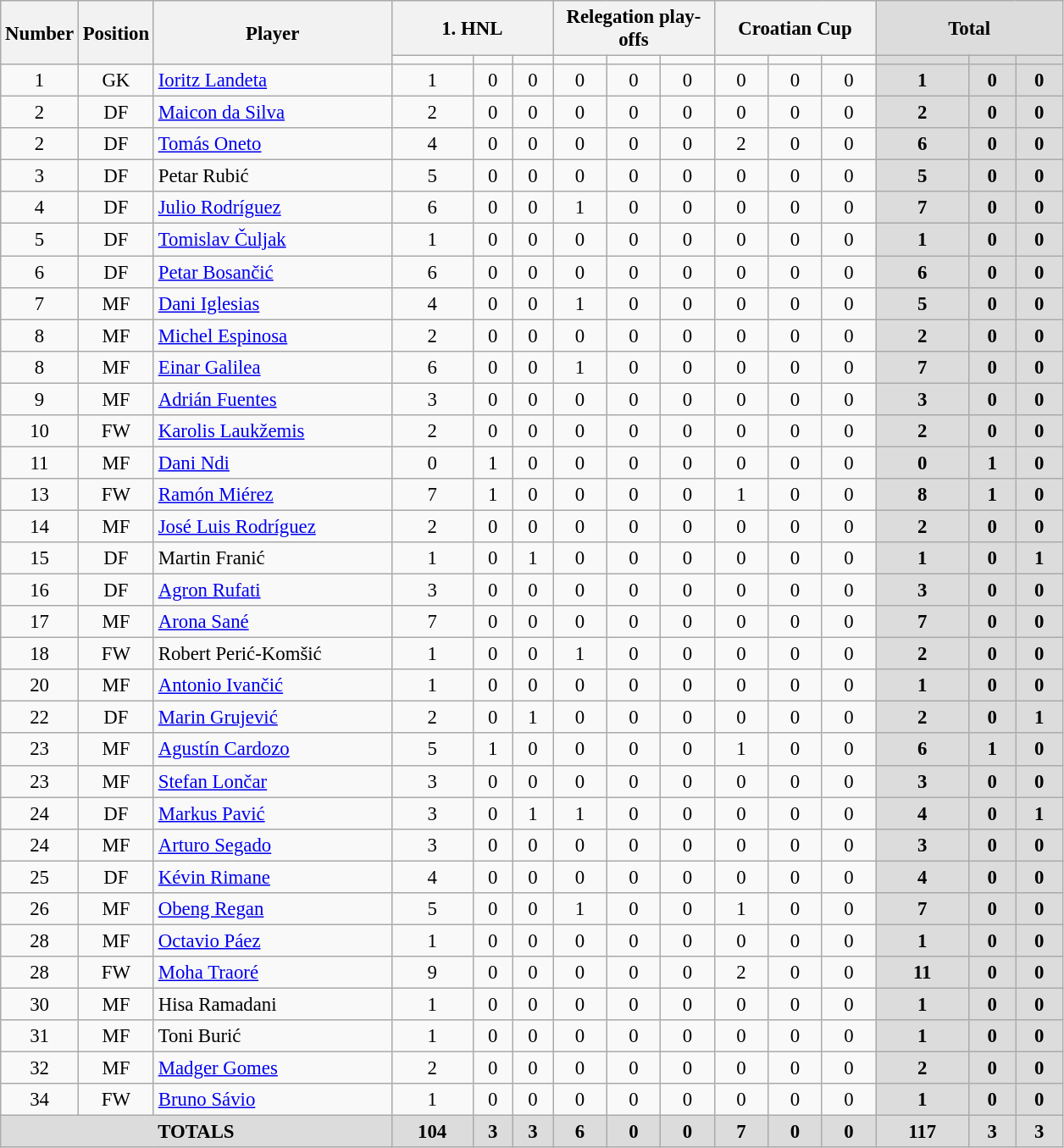<table class="wikitable" style="font-size: 95%; text-align: center;">
<tr>
<th width=40 rowspan="2"  align="center">Number</th>
<th width=40 rowspan="2"  align="center">Position</th>
<th width=180 rowspan="2"  align="center">Player</th>
<th width=120 colspan="3" align="center">1. HNL</th>
<th width=120 colspan="3" align="center">Relegation play-offs</th>
<th width=120 colspan="3" align="center">Croatian Cup</th>
<th width=140 colspan="3" align="center" style="background: #DCDCDC">Total</th>
</tr>
<tr>
<td></td>
<td></td>
<td></td>
<td></td>
<td></td>
<td></td>
<td></td>
<td></td>
<td></td>
<th style="background: #DCDCDC"></th>
<th style="background: #DCDCDC"></th>
<th style="background: #DCDCDC"></th>
</tr>
<tr>
<td>1</td>
<td>GK</td>
<td style="text-align:left;"> <a href='#'>Ioritz Landeta</a></td>
<td>1</td>
<td>0</td>
<td>0</td>
<td>0</td>
<td>0</td>
<td>0</td>
<td>0</td>
<td>0</td>
<td>0</td>
<th style="background: #DCDCDC">1</th>
<th style="background: #DCDCDC">0</th>
<th style="background: #DCDCDC">0</th>
</tr>
<tr>
<td>2</td>
<td>DF</td>
<td style="text-align:left;"> <a href='#'>Maicon da Silva</a></td>
<td>2</td>
<td>0</td>
<td>0</td>
<td>0</td>
<td>0</td>
<td>0</td>
<td>0</td>
<td>0</td>
<td>0</td>
<th style="background: #DCDCDC">2</th>
<th style="background: #DCDCDC">0</th>
<th style="background: #DCDCDC">0</th>
</tr>
<tr>
<td>2</td>
<td>DF</td>
<td style="text-align:left;"> <a href='#'>Tomás Oneto</a></td>
<td>4</td>
<td>0</td>
<td>0</td>
<td>0</td>
<td>0</td>
<td>0</td>
<td>2</td>
<td>0</td>
<td>0</td>
<th style="background: #DCDCDC">6</th>
<th style="background: #DCDCDC">0</th>
<th style="background: #DCDCDC">0</th>
</tr>
<tr>
<td>3</td>
<td>DF</td>
<td style="text-align:left;"> Petar Rubić</td>
<td>5</td>
<td>0</td>
<td>0</td>
<td>0</td>
<td>0</td>
<td>0</td>
<td>0</td>
<td>0</td>
<td>0</td>
<th style="background: #DCDCDC">5</th>
<th style="background: #DCDCDC">0</th>
<th style="background: #DCDCDC">0</th>
</tr>
<tr>
<td>4</td>
<td>DF</td>
<td style="text-align:left;"> <a href='#'>Julio Rodríguez</a></td>
<td>6</td>
<td>0</td>
<td>0</td>
<td>1</td>
<td>0</td>
<td>0</td>
<td>0</td>
<td>0</td>
<td>0</td>
<th style="background: #DCDCDC">7</th>
<th style="background: #DCDCDC">0</th>
<th style="background: #DCDCDC">0</th>
</tr>
<tr>
<td>5</td>
<td>DF</td>
<td style="text-align:left;"> <a href='#'>Tomislav Čuljak</a></td>
<td>1</td>
<td>0</td>
<td>0</td>
<td>0</td>
<td>0</td>
<td>0</td>
<td>0</td>
<td>0</td>
<td>0</td>
<th style="background: #DCDCDC">1</th>
<th style="background: #DCDCDC">0</th>
<th style="background: #DCDCDC">0</th>
</tr>
<tr>
<td>6</td>
<td>DF</td>
<td style="text-align:left;"> <a href='#'>Petar Bosančić</a></td>
<td>6</td>
<td>0</td>
<td>0</td>
<td>0</td>
<td>0</td>
<td>0</td>
<td>0</td>
<td>0</td>
<td>0</td>
<th style="background: #DCDCDC">6</th>
<th style="background: #DCDCDC">0</th>
<th style="background: #DCDCDC">0</th>
</tr>
<tr>
<td>7</td>
<td>MF</td>
<td style="text-align:left;"> <a href='#'>Dani Iglesias</a></td>
<td>4</td>
<td>0</td>
<td>0</td>
<td>1</td>
<td>0</td>
<td>0</td>
<td>0</td>
<td>0</td>
<td>0</td>
<th style="background: #DCDCDC">5</th>
<th style="background: #DCDCDC">0</th>
<th style="background: #DCDCDC">0</th>
</tr>
<tr>
<td>8</td>
<td>MF</td>
<td style="text-align:left;"> <a href='#'>Michel Espinosa</a></td>
<td>2</td>
<td>0</td>
<td>0</td>
<td>0</td>
<td>0</td>
<td>0</td>
<td>0</td>
<td>0</td>
<td>0</td>
<th style="background: #DCDCDC">2</th>
<th style="background: #DCDCDC">0</th>
<th style="background: #DCDCDC">0</th>
</tr>
<tr>
<td>8</td>
<td>MF</td>
<td style="text-align:left;"> <a href='#'>Einar Galilea</a></td>
<td>6</td>
<td>0</td>
<td>0</td>
<td>1</td>
<td>0</td>
<td>0</td>
<td>0</td>
<td>0</td>
<td>0</td>
<th style="background: #DCDCDC">7</th>
<th style="background: #DCDCDC">0</th>
<th style="background: #DCDCDC">0</th>
</tr>
<tr>
<td>9</td>
<td>MF</td>
<td style="text-align:left;"> <a href='#'>Adrián Fuentes</a></td>
<td>3</td>
<td>0</td>
<td>0</td>
<td>0</td>
<td>0</td>
<td>0</td>
<td>0</td>
<td>0</td>
<td>0</td>
<th style="background: #DCDCDC">3</th>
<th style="background: #DCDCDC">0</th>
<th style="background: #DCDCDC">0</th>
</tr>
<tr>
<td>10</td>
<td>FW</td>
<td style="text-align:left;"> <a href='#'>Karolis Laukžemis</a></td>
<td>2</td>
<td>0</td>
<td>0</td>
<td>0</td>
<td>0</td>
<td>0</td>
<td>0</td>
<td>0</td>
<td>0</td>
<th style="background: #DCDCDC">2</th>
<th style="background: #DCDCDC">0</th>
<th style="background: #DCDCDC">0</th>
</tr>
<tr>
<td>11</td>
<td>MF</td>
<td style="text-align:left;"> <a href='#'>Dani Ndi</a></td>
<td>0</td>
<td>1</td>
<td>0</td>
<td>0</td>
<td>0</td>
<td>0</td>
<td>0</td>
<td>0</td>
<td>0</td>
<th style="background: #DCDCDC">0</th>
<th style="background: #DCDCDC">1</th>
<th style="background: #DCDCDC">0</th>
</tr>
<tr>
<td>13</td>
<td>FW</td>
<td style="text-align:left;"> <a href='#'>Ramón Miérez</a></td>
<td>7</td>
<td>1</td>
<td>0</td>
<td>0</td>
<td>0</td>
<td>0</td>
<td>1</td>
<td>0</td>
<td>0</td>
<th style="background: #DCDCDC">8</th>
<th style="background: #DCDCDC">1</th>
<th style="background: #DCDCDC">0</th>
</tr>
<tr>
<td>14</td>
<td>MF</td>
<td style="text-align:left;"> <a href='#'>José Luis Rodríguez</a></td>
<td>2</td>
<td>0</td>
<td>0</td>
<td>0</td>
<td>0</td>
<td>0</td>
<td>0</td>
<td>0</td>
<td>0</td>
<th style="background: #DCDCDC">2</th>
<th style="background: #DCDCDC">0</th>
<th style="background: #DCDCDC">0</th>
</tr>
<tr>
<td>15</td>
<td>DF</td>
<td style="text-align:left;"> Martin Franić</td>
<td>1</td>
<td>0</td>
<td>1</td>
<td>0</td>
<td>0</td>
<td>0</td>
<td>0</td>
<td>0</td>
<td>0</td>
<th style="background: #DCDCDC">1</th>
<th style="background: #DCDCDC">0</th>
<th style="background: #DCDCDC">1</th>
</tr>
<tr>
<td>16</td>
<td>DF</td>
<td style="text-align:left;"> <a href='#'>Agron Rufati</a></td>
<td>3</td>
<td>0</td>
<td>0</td>
<td>0</td>
<td>0</td>
<td>0</td>
<td>0</td>
<td>0</td>
<td>0</td>
<th style="background: #DCDCDC">3</th>
<th style="background: #DCDCDC">0</th>
<th style="background: #DCDCDC">0</th>
</tr>
<tr>
<td>17</td>
<td>MF</td>
<td style="text-align:left;"> <a href='#'>Arona Sané</a></td>
<td>7</td>
<td>0</td>
<td>0</td>
<td>0</td>
<td>0</td>
<td>0</td>
<td>0</td>
<td>0</td>
<td>0</td>
<th style="background: #DCDCDC">7</th>
<th style="background: #DCDCDC">0</th>
<th style="background: #DCDCDC">0</th>
</tr>
<tr>
<td>18</td>
<td>FW</td>
<td style="text-align:left;"> Robert Perić-Komšić</td>
<td>1</td>
<td>0</td>
<td>0</td>
<td>1</td>
<td>0</td>
<td>0</td>
<td>0</td>
<td>0</td>
<td>0</td>
<th style="background: #DCDCDC">2</th>
<th style="background: #DCDCDC">0</th>
<th style="background: #DCDCDC">0</th>
</tr>
<tr>
<td>20</td>
<td>MF</td>
<td style="text-align:left;"> <a href='#'>Antonio Ivančić</a></td>
<td>1</td>
<td>0</td>
<td>0</td>
<td>0</td>
<td>0</td>
<td>0</td>
<td>0</td>
<td>0</td>
<td>0</td>
<th style="background: #DCDCDC">1</th>
<th style="background: #DCDCDC">0</th>
<th style="background: #DCDCDC">0</th>
</tr>
<tr>
<td>22</td>
<td>DF</td>
<td style="text-align:left;"> <a href='#'>Marin Grujević</a></td>
<td>2</td>
<td>0</td>
<td>1</td>
<td>0</td>
<td>0</td>
<td>0</td>
<td>0</td>
<td>0</td>
<td>0</td>
<th style="background: #DCDCDC">2</th>
<th style="background: #DCDCDC">0</th>
<th style="background: #DCDCDC">1</th>
</tr>
<tr>
<td>23</td>
<td>MF</td>
<td style="text-align:left;"> <a href='#'>Agustín Cardozo</a></td>
<td>5</td>
<td>1</td>
<td>0</td>
<td>0</td>
<td>0</td>
<td>0</td>
<td>1</td>
<td>0</td>
<td>0</td>
<th style="background: #DCDCDC">6</th>
<th style="background: #DCDCDC">1</th>
<th style="background: #DCDCDC">0</th>
</tr>
<tr>
<td>23</td>
<td>MF</td>
<td style="text-align:left;"> <a href='#'>Stefan Lončar</a></td>
<td>3</td>
<td>0</td>
<td>0</td>
<td>0</td>
<td>0</td>
<td>0</td>
<td>0</td>
<td>0</td>
<td>0</td>
<th style="background: #DCDCDC">3</th>
<th style="background: #DCDCDC">0</th>
<th style="background: #DCDCDC">0</th>
</tr>
<tr>
<td>24</td>
<td>DF</td>
<td style="text-align:left;"> <a href='#'>Markus Pavić</a></td>
<td>3</td>
<td>0</td>
<td>1</td>
<td>1</td>
<td>0</td>
<td>0</td>
<td>0</td>
<td>0</td>
<td>0</td>
<th style="background: #DCDCDC">4</th>
<th style="background: #DCDCDC">0</th>
<th style="background: #DCDCDC">1</th>
</tr>
<tr>
<td>24</td>
<td>MF</td>
<td style="text-align:left;"> <a href='#'>Arturo Segado</a></td>
<td>3</td>
<td>0</td>
<td>0</td>
<td>0</td>
<td>0</td>
<td>0</td>
<td>0</td>
<td>0</td>
<td>0</td>
<th style="background: #DCDCDC">3</th>
<th style="background: #DCDCDC">0</th>
<th style="background: #DCDCDC">0</th>
</tr>
<tr>
<td>25</td>
<td>DF</td>
<td style="text-align:left;"> <a href='#'>Kévin Rimane</a></td>
<td>4</td>
<td>0</td>
<td>0</td>
<td>0</td>
<td>0</td>
<td>0</td>
<td>0</td>
<td>0</td>
<td>0</td>
<th style="background: #DCDCDC">4</th>
<th style="background: #DCDCDC">0</th>
<th style="background: #DCDCDC">0</th>
</tr>
<tr>
<td>26</td>
<td>MF</td>
<td style="text-align:left;"> <a href='#'>Obeng Regan</a></td>
<td>5</td>
<td>0</td>
<td>0</td>
<td>1</td>
<td>0</td>
<td>0</td>
<td>1</td>
<td>0</td>
<td>0</td>
<th style="background: #DCDCDC">7</th>
<th style="background: #DCDCDC">0</th>
<th style="background: #DCDCDC">0</th>
</tr>
<tr>
<td>28</td>
<td>MF</td>
<td style="text-align:left;"> <a href='#'>Octavio Páez</a></td>
<td>1</td>
<td>0</td>
<td>0</td>
<td>0</td>
<td>0</td>
<td>0</td>
<td>0</td>
<td>0</td>
<td>0</td>
<th style="background: #DCDCDC">1</th>
<th style="background: #DCDCDC">0</th>
<th style="background: #DCDCDC">0</th>
</tr>
<tr>
<td>28</td>
<td>FW</td>
<td style="text-align:left;"> <a href='#'>Moha Traoré</a></td>
<td>9</td>
<td>0</td>
<td>0</td>
<td>0</td>
<td>0</td>
<td>0</td>
<td>2</td>
<td>0</td>
<td>0</td>
<th style="background: #DCDCDC">11</th>
<th style="background: #DCDCDC">0</th>
<th style="background: #DCDCDC">0</th>
</tr>
<tr>
<td>30</td>
<td>MF</td>
<td style="text-align:left;"> Hisa Ramadani</td>
<td>1</td>
<td>0</td>
<td>0</td>
<td>0</td>
<td>0</td>
<td>0</td>
<td>0</td>
<td>0</td>
<td>0</td>
<th style="background: #DCDCDC">1</th>
<th style="background: #DCDCDC">0</th>
<th style="background: #DCDCDC">0</th>
</tr>
<tr>
<td>31</td>
<td>MF</td>
<td style="text-align:left;"> Toni Burić</td>
<td>1</td>
<td>0</td>
<td>0</td>
<td>0</td>
<td>0</td>
<td>0</td>
<td>0</td>
<td>0</td>
<td>0</td>
<th style="background: #DCDCDC">1</th>
<th style="background: #DCDCDC">0</th>
<th style="background: #DCDCDC">0</th>
</tr>
<tr>
<td>32</td>
<td>MF</td>
<td style="text-align:left;"> <a href='#'>Madger Gomes</a></td>
<td>2</td>
<td>0</td>
<td>0</td>
<td>0</td>
<td>0</td>
<td>0</td>
<td>0</td>
<td>0</td>
<td>0</td>
<th style="background: #DCDCDC">2</th>
<th style="background: #DCDCDC">0</th>
<th style="background: #DCDCDC">0</th>
</tr>
<tr>
<td>34</td>
<td>FW</td>
<td style="text-align:left;"> <a href='#'>Bruno Sávio</a></td>
<td>1</td>
<td>0</td>
<td>0</td>
<td>0</td>
<td>0</td>
<td>0</td>
<td>0</td>
<td>0</td>
<td>0</td>
<th style="background: #DCDCDC">1</th>
<th style="background: #DCDCDC">0</th>
<th style="background: #DCDCDC">0</th>
</tr>
<tr>
<th colspan="3" align="center" style="background: #DCDCDC">TOTALS</th>
<th style="background: #DCDCDC">104</th>
<th style="background: #DCDCDC">3</th>
<th style="background: #DCDCDC">3</th>
<th style="background: #DCDCDC">6</th>
<th style="background: #DCDCDC">0</th>
<th style="background: #DCDCDC">0</th>
<th style="background: #DCDCDC">7</th>
<th style="background: #DCDCDC">0</th>
<th style="background: #DCDCDC">0</th>
<th style="background: #DCDCDC">117</th>
<th style="background: #DCDCDC">3</th>
<th style="background: #DCDCDC">3</th>
</tr>
</table>
